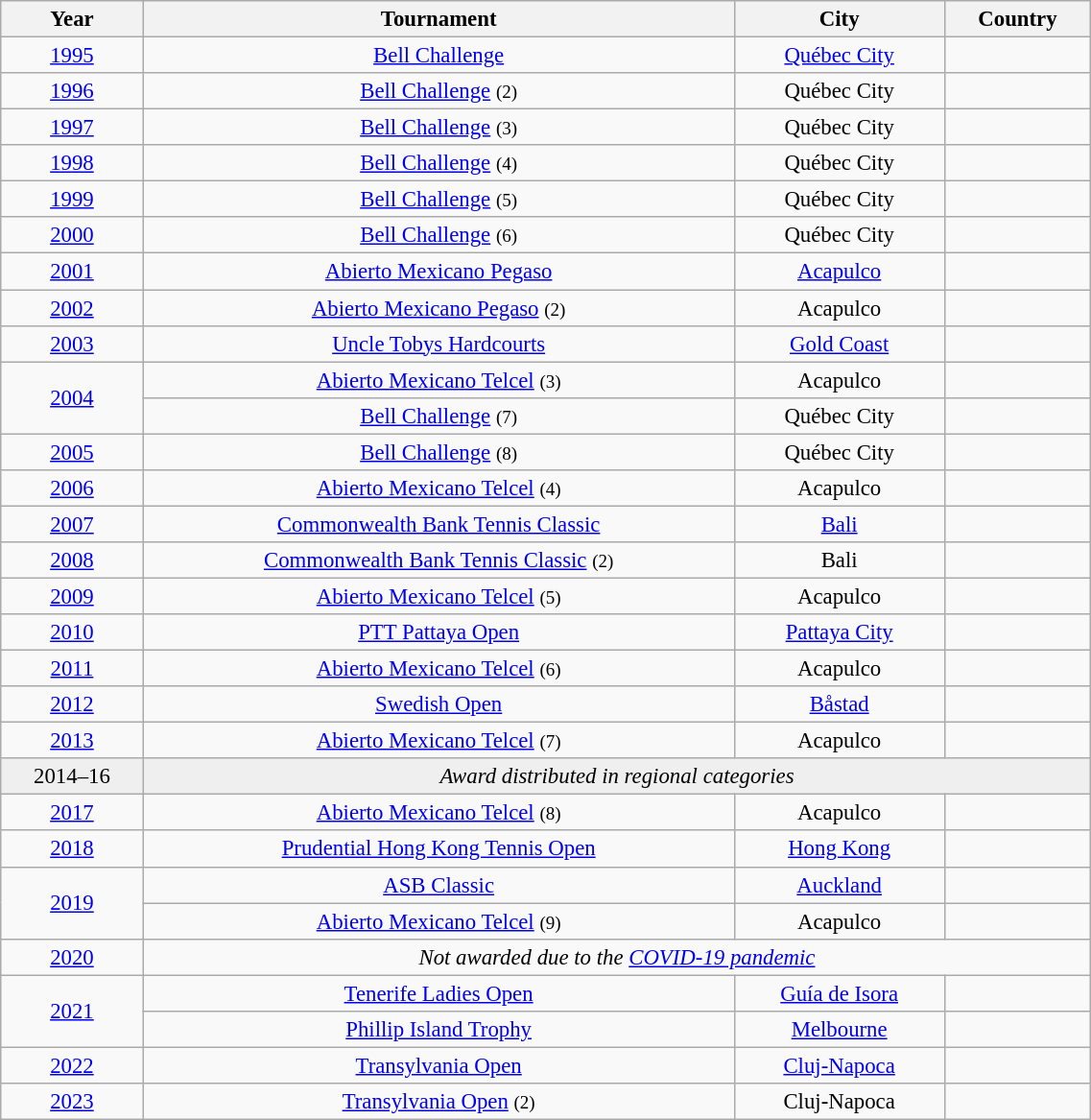<table class="wikitable" style="width: 60%; text-align:center; font-size:95%">
<tr>
<th>Year</th>
<th>Tournament</th>
<th>City</th>
<th>Country</th>
</tr>
<tr>
<td><a href='#'>1995</a></td>
<td><a href='#'>Bell Challenge</a></td>
<td><a href='#'>Québec City</a></td>
<td></td>
</tr>
<tr>
<td><a href='#'>1996</a></td>
<td><a href='#'>Bell Challenge</a> <small>(2)</small></td>
<td>Québec City</td>
<td></td>
</tr>
<tr>
<td><a href='#'>1997</a></td>
<td><a href='#'>Bell Challenge</a> <small>(3)</small></td>
<td>Québec City</td>
<td></td>
</tr>
<tr>
<td><a href='#'>1998</a></td>
<td><a href='#'>Bell Challenge</a> <small>(4)</small></td>
<td>Québec City</td>
<td></td>
</tr>
<tr>
<td><a href='#'>1999</a></td>
<td><a href='#'>Bell Challenge</a> <small>(5)</small></td>
<td>Québec City</td>
<td></td>
</tr>
<tr>
<td><a href='#'>2000</a></td>
<td><a href='#'>Bell Challenge</a> <small>(6)</small></td>
<td>Québec City</td>
<td></td>
</tr>
<tr>
<td><a href='#'>2001</a></td>
<td><a href='#'>Abierto Mexicano Pegaso</a></td>
<td><a href='#'>Acapulco</a></td>
<td></td>
</tr>
<tr>
<td><a href='#'>2002</a></td>
<td><a href='#'>Abierto Mexicano Pegaso</a> <small>(2)</small></td>
<td>Acapulco</td>
<td></td>
</tr>
<tr>
<td><a href='#'>2003</a></td>
<td><a href='#'>Uncle Tobys Hardcourts</a></td>
<td><a href='#'>Gold Coast</a></td>
<td></td>
</tr>
<tr>
<td rowspan=2><a href='#'>2004</a></td>
<td><a href='#'>Abierto Mexicano Telcel</a> <small>(3)</small></td>
<td>Acapulco</td>
<td></td>
</tr>
<tr>
<td><a href='#'>Bell Challenge</a> <small>(7)</small></td>
<td>Québec City</td>
<td></td>
</tr>
<tr>
<td><a href='#'>2005</a></td>
<td><a href='#'>Bell Challenge</a> <small>(8)</small></td>
<td>Québec City</td>
<td></td>
</tr>
<tr>
<td><a href='#'>2006</a></td>
<td><a href='#'>Abierto Mexicano Telcel</a> <small>(4)</small></td>
<td>Acapulco</td>
<td></td>
</tr>
<tr>
<td><a href='#'>2007</a></td>
<td><a href='#'>Commonwealth Bank Tennis Classic</a></td>
<td><a href='#'>Bali</a></td>
<td></td>
</tr>
<tr>
<td><a href='#'>2008</a></td>
<td><a href='#'>Commonwealth Bank Tennis Classic</a> <small>(2)</small></td>
<td>Bali</td>
<td></td>
</tr>
<tr>
<td><a href='#'>2009</a></td>
<td><a href='#'>Abierto Mexicano Telcel</a> <small>(5)</small></td>
<td>Acapulco</td>
<td></td>
</tr>
<tr>
<td><a href='#'>2010</a></td>
<td><a href='#'>PTT Pattaya Open</a></td>
<td><a href='#'>Pattaya City</a></td>
<td></td>
</tr>
<tr>
<td><a href='#'>2011</a></td>
<td><a href='#'>Abierto Mexicano Telcel</a> <small>(6)</small></td>
<td>Acapulco</td>
<td></td>
</tr>
<tr>
<td><a href='#'>2012</a></td>
<td><a href='#'>Swedish Open</a></td>
<td><a href='#'>Båstad</a></td>
<td></td>
</tr>
<tr>
<td><a href='#'>2013</a></td>
<td><a href='#'>Abierto Mexicano Telcel</a> <small>(7)</small></td>
<td>Acapulco</td>
<td></td>
</tr>
<tr>
<td style="background:#efefef">2014–16</td>
<td colspan=3 align=center style="background:#efefef"><em>Award distributed in regional categories</em></td>
</tr>
<tr>
<td><a href='#'>2017</a></td>
<td><a href='#'>Abierto Mexicano Telcel</a> <small>(8)</small></td>
<td>Acapulco</td>
<td></td>
</tr>
<tr>
<td><a href='#'>2018</a></td>
<td><a href='#'>Prudential Hong Kong Tennis Open</a></td>
<td><a href='#'>Hong Kong</a></td>
<td></td>
</tr>
<tr>
<td rowspan=2><a href='#'>2019</a></td>
<td><a href='#'>ASB Classic</a></td>
<td><a href='#'>Auckland</a></td>
<td></td>
</tr>
<tr>
<td><a href='#'>Abierto Mexicano Telcel</a> <small>(9)</small></td>
<td>Acapulco</td>
<td></td>
</tr>
<tr>
<td><a href='#'>2020</a></td>
<td colspan=3 style="text-align:center;"><em>Not awarded due to the <a href='#'>COVID-19 pandemic</a></em></td>
</tr>
<tr>
<td rowspan=2><a href='#'>2021</a></td>
<td><a href='#'>Tenerife Ladies Open</a></td>
<td><a href='#'>Guía de Isora</a></td>
<td></td>
</tr>
<tr>
<td><a href='#'> Phillip Island Trophy</a></td>
<td><a href='#'>Melbourne</a></td>
<td></td>
</tr>
<tr>
<td><a href='#'>2022</a></td>
<td><a href='#'>Transylvania Open</a></td>
<td><a href='#'>Cluj-Napoca</a></td>
<td></td>
</tr>
<tr>
<td><a href='#'>2023</a></td>
<td><a href='#'>Transylvania Open</a> <small>(2)</small></td>
<td>Cluj-Napoca</td>
<td></td>
</tr>
</table>
